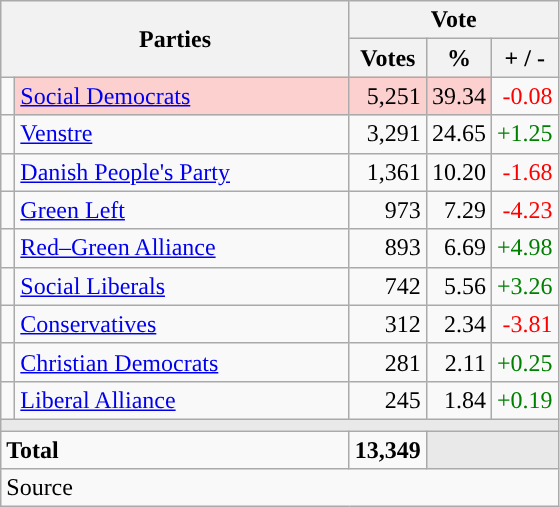<table class="wikitable" style="text-align:right;">
<tr>
<th style="text-align:centre;" rowspan="2" colspan="2" width="225">Parties</th>
<th colspan="3">Vote</th>
</tr>
<tr>
<th width="15">Votes</th>
<th width="15">%</th>
<th width="15">+ / -</th>
</tr>
<tr>
<td width="2" style="color:inherit;background:"></td>
<td bgcolor=#fbd0ce  align="left"><a href='#'>Social Democrats</a></td>
<td bgcolor=#fbd0ce>5,251</td>
<td bgcolor=#fbd0ce>39.34</td>
<td style=color:red;>-0.08</td>
</tr>
<tr>
<td width="2" style="color:inherit;background:"></td>
<td align="left"><a href='#'>Venstre</a></td>
<td>3,291</td>
<td>24.65</td>
<td style=color:green;>+1.25</td>
</tr>
<tr>
<td width="2" style="color:inherit;background:"></td>
<td align="left"><a href='#'>Danish People's Party</a></td>
<td>1,361</td>
<td>10.20</td>
<td style=color:red;>-1.68</td>
</tr>
<tr>
<td width="2" style="color:inherit;background:"></td>
<td align="left"><a href='#'>Green Left</a></td>
<td>973</td>
<td>7.29</td>
<td style=color:red;>-4.23</td>
</tr>
<tr>
<td width="2" style="color:inherit;background:"></td>
<td align="left"><a href='#'>Red–Green Alliance</a></td>
<td>893</td>
<td>6.69</td>
<td style=color:green;>+4.98</td>
</tr>
<tr>
<td width="2" style="color:inherit;background:"></td>
<td align="left"><a href='#'>Social Liberals</a></td>
<td>742</td>
<td>5.56</td>
<td style=color:green;>+3.26</td>
</tr>
<tr>
<td width="2" style="color:inherit;background:"></td>
<td align="left"><a href='#'>Conservatives</a></td>
<td>312</td>
<td>2.34</td>
<td style=color:red;>-3.81</td>
</tr>
<tr>
<td width="2" style="color:inherit;background:"></td>
<td align="left"><a href='#'>Christian Democrats</a></td>
<td>281</td>
<td>2.11</td>
<td style=color:green;>+0.25</td>
</tr>
<tr>
<td width="2" style="color:inherit;background:"></td>
<td align="left"><a href='#'>Liberal Alliance</a></td>
<td>245</td>
<td>1.84</td>
<td style=color:green;>+0.19</td>
</tr>
<tr>
<td colspan="7" bgcolor="#E9E9E9"></td>
</tr>
<tr>
<td align="left" colspan="2"><strong>Total</strong></td>
<td><strong>13,349</strong></td>
<td bgcolor="#E9E9E9" colspan="2"></td>
</tr>
<tr>
<td align="left" colspan="6">Source</td>
</tr>
</table>
